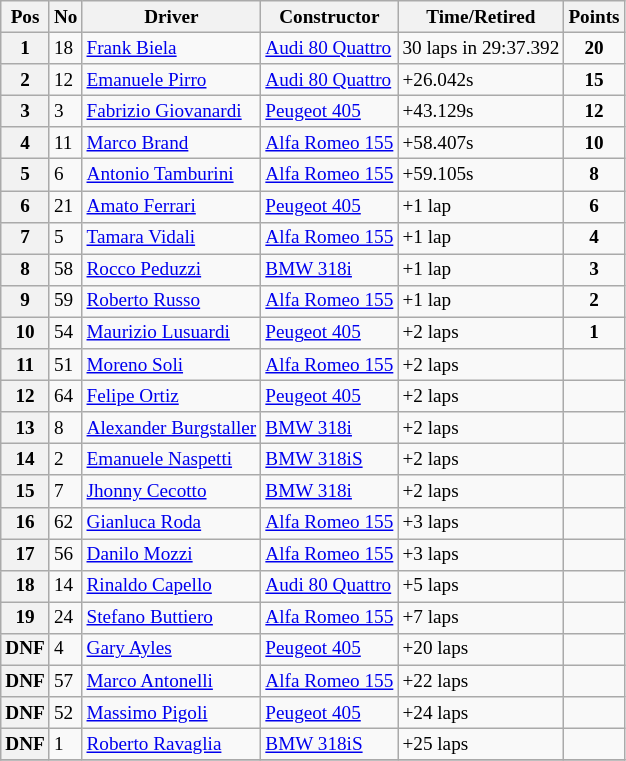<table class="wikitable" style="font-size: 80%;">
<tr>
<th>Pos</th>
<th>No</th>
<th>Driver</th>
<th>Constructor</th>
<th>Time/Retired</th>
<th>Points</th>
</tr>
<tr>
<th>1</th>
<td>18</td>
<td> <a href='#'>Frank Biela</a></td>
<td><a href='#'>Audi 80 Quattro</a></td>
<td>30 laps in 29:37.392</td>
<td align=center><strong>20</strong></td>
</tr>
<tr>
<th>2</th>
<td>12</td>
<td> <a href='#'>Emanuele Pirro</a></td>
<td><a href='#'>Audi 80 Quattro</a></td>
<td>+26.042s</td>
<td align=center><strong>15</strong></td>
</tr>
<tr>
<th>3</th>
<td>3</td>
<td> <a href='#'>Fabrizio Giovanardi</a></td>
<td><a href='#'>Peugeot 405</a></td>
<td>+43.129s</td>
<td align=center><strong>12</strong></td>
</tr>
<tr>
<th>4</th>
<td>11</td>
<td> <a href='#'>Marco Brand</a></td>
<td><a href='#'>Alfa Romeo 155</a></td>
<td>+58.407s</td>
<td align=center><strong>10</strong></td>
</tr>
<tr>
<th>5</th>
<td>6</td>
<td> <a href='#'>Antonio Tamburini</a></td>
<td><a href='#'>Alfa Romeo 155</a></td>
<td>+59.105s</td>
<td align=center><strong>8</strong></td>
</tr>
<tr>
<th>6</th>
<td>21</td>
<td> <a href='#'>Amato Ferrari</a></td>
<td><a href='#'>Peugeot 405</a></td>
<td>+1 lap</td>
<td align=center><strong>6</strong></td>
</tr>
<tr>
<th>7</th>
<td>5</td>
<td> <a href='#'>Tamara Vidali</a></td>
<td><a href='#'>Alfa Romeo 155</a></td>
<td>+1 lap</td>
<td align=center><strong>4</strong></td>
</tr>
<tr>
<th>8</th>
<td>58</td>
<td> <a href='#'>Rocco Peduzzi</a></td>
<td><a href='#'>BMW 318i</a></td>
<td>+1 lap</td>
<td align=center><strong>3</strong></td>
</tr>
<tr>
<th>9</th>
<td>59</td>
<td> <a href='#'>Roberto Russo</a></td>
<td><a href='#'>Alfa Romeo 155</a></td>
<td>+1 lap</td>
<td align=center><strong>2</strong></td>
</tr>
<tr>
<th>10</th>
<td>54</td>
<td> <a href='#'>Maurizio Lusuardi</a></td>
<td><a href='#'>Peugeot 405</a></td>
<td>+2 laps</td>
<td align=center><strong>1</strong></td>
</tr>
<tr>
<th>11</th>
<td>51</td>
<td> <a href='#'>Moreno Soli</a></td>
<td><a href='#'>Alfa Romeo 155</a></td>
<td>+2 laps</td>
<td></td>
</tr>
<tr>
<th>12</th>
<td>64</td>
<td> <a href='#'>Felipe Ortiz</a></td>
<td><a href='#'>Peugeot 405</a></td>
<td>+2 laps</td>
<td></td>
</tr>
<tr>
<th>13</th>
<td>8</td>
<td> <a href='#'> Alexander Burgstaller</a></td>
<td><a href='#'>BMW 318i</a></td>
<td>+2 laps</td>
<td></td>
</tr>
<tr>
<th>14</th>
<td>2</td>
<td> <a href='#'>Emanuele Naspetti</a></td>
<td><a href='#'>BMW 318iS</a></td>
<td>+2 laps</td>
<td></td>
</tr>
<tr>
<th>15</th>
<td>7</td>
<td> <a href='#'>Jhonny Cecotto</a></td>
<td><a href='#'>BMW 318i</a></td>
<td>+2 laps</td>
<td></td>
</tr>
<tr>
<th>16</th>
<td>62</td>
<td> <a href='#'>Gianluca Roda</a></td>
<td><a href='#'>Alfa Romeo 155</a></td>
<td>+3 laps</td>
<td></td>
</tr>
<tr>
<th>17</th>
<td>56</td>
<td> <a href='#'>Danilo Mozzi</a></td>
<td><a href='#'>Alfa Romeo 155</a></td>
<td>+3 laps</td>
<td></td>
</tr>
<tr>
<th>18</th>
<td>14</td>
<td> <a href='#'>Rinaldo Capello</a></td>
<td><a href='#'>Audi 80 Quattro</a></td>
<td>+5 laps</td>
<td></td>
</tr>
<tr>
<th>19</th>
<td>24</td>
<td> <a href='#'>Stefano Buttiero</a></td>
<td><a href='#'>Alfa Romeo 155</a></td>
<td>+7 laps</td>
<td></td>
</tr>
<tr>
<th>DNF</th>
<td>4</td>
<td> <a href='#'>Gary Ayles</a></td>
<td><a href='#'>Peugeot 405</a></td>
<td>+20 laps</td>
<td></td>
</tr>
<tr>
<th>DNF</th>
<td>57</td>
<td> <a href='#'>Marco Antonelli</a></td>
<td><a href='#'>Alfa Romeo 155</a></td>
<td>+22 laps</td>
<td></td>
</tr>
<tr>
<th>DNF</th>
<td>52</td>
<td> <a href='#'>Massimo Pigoli</a></td>
<td><a href='#'>Peugeot 405</a></td>
<td>+24 laps</td>
<td></td>
</tr>
<tr>
<th>DNF</th>
<td>1</td>
<td> <a href='#'>Roberto Ravaglia</a></td>
<td><a href='#'>BMW 318iS</a></td>
<td>+25 laps</td>
<td></td>
</tr>
<tr>
</tr>
</table>
